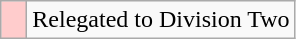<table class="wikitable">
<tr>
<td width=10px bgcolor="#ffcccc"></td>
<td>Relegated to Division Two</td>
</tr>
</table>
